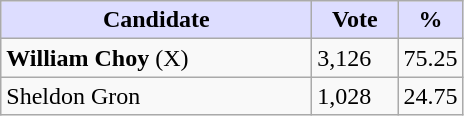<table class="wikitable">
<tr>
<th style="background:#ddf; width:200px;">Candidate</th>
<th style="background:#ddf; width:50px;">Vote</th>
<th style="background:#ddf; width:30px;">%</th>
</tr>
<tr>
<td><strong>William Choy</strong> (X)</td>
<td>3,126</td>
<td>75.25</td>
</tr>
<tr>
<td>Sheldon Gron</td>
<td>1,028</td>
<td>24.75</td>
</tr>
</table>
